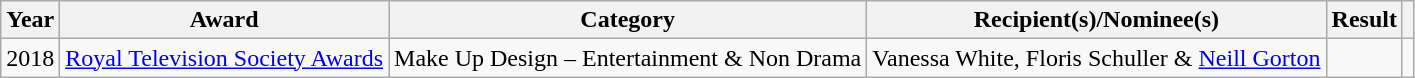<table class="wikitable sortable">
<tr>
<th>Year</th>
<th>Award</th>
<th>Category</th>
<th>Recipient(s)/Nominee(s)</th>
<th>Result</th>
<th></th>
</tr>
<tr>
<td>2018</td>
<td><a href='#'>Royal Television Society Awards</a></td>
<td>Make Up Design – Entertainment & Non Drama</td>
<td>Vanessa White, Floris Schuller & <a href='#'>Neill Gorton</a></td>
<td></td>
<td></td>
</tr>
</table>
